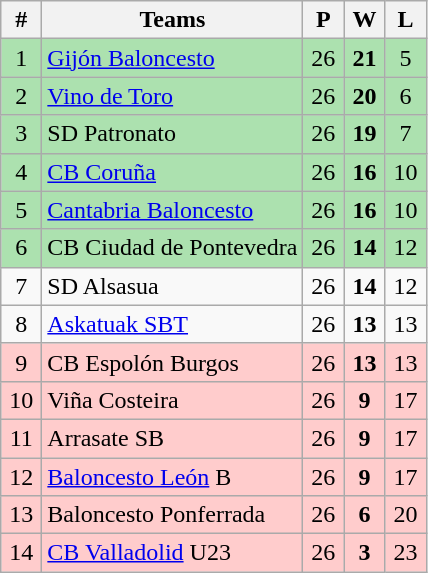<table class="wikitable" style="text-align: center;">
<tr>
<th width=20>#</th>
<th>Teams</th>
<th width=20>P</th>
<th width=20>W</th>
<th width=20>L</th>
</tr>
<tr bgcolor=ACE1AF>
<td>1</td>
<td align=left><a href='#'>Gijón Baloncesto</a></td>
<td>26</td>
<td><strong>21</strong></td>
<td>5</td>
</tr>
<tr bgcolor=ACE1AF>
<td>2</td>
<td align=left><a href='#'>Vino de Toro</a></td>
<td>26</td>
<td><strong>20</strong></td>
<td>6</td>
</tr>
<tr bgcolor=ACE1AF>
<td>3</td>
<td align=left>SD Patronato</td>
<td>26</td>
<td><strong>19</strong></td>
<td>7</td>
</tr>
<tr bgcolor=ACE1AF>
<td>4</td>
<td align=left><a href='#'>CB Coruña</a></td>
<td>26</td>
<td><strong>16</strong></td>
<td>10</td>
</tr>
<tr bgcolor=ACE1AF>
<td>5</td>
<td align=left><a href='#'>Cantabria Baloncesto</a></td>
<td>26</td>
<td><strong>16</strong></td>
<td>10</td>
</tr>
<tr bgcolor=ACE1AF>
<td>6</td>
<td align=left>CB Ciudad de Pontevedra</td>
<td>26</td>
<td><strong>14</strong></td>
<td>12</td>
</tr>
<tr>
<td>7</td>
<td align=left>SD Alsasua</td>
<td>26</td>
<td><strong>14</strong></td>
<td>12</td>
</tr>
<tr>
<td>8</td>
<td align=left><a href='#'>Askatuak SBT</a></td>
<td>26</td>
<td><strong>13</strong></td>
<td>13</td>
</tr>
<tr bgcolor=FFCCCC>
<td>9</td>
<td align=left>CB Espolón Burgos</td>
<td>26</td>
<td><strong>13</strong></td>
<td>13</td>
</tr>
<tr bgcolor=FFCCCC>
<td>10</td>
<td align=left>Viña Costeira</td>
<td>26</td>
<td><strong>9</strong></td>
<td>17</td>
</tr>
<tr bgcolor=FFCCCC>
<td>11</td>
<td align=left>Arrasate SB</td>
<td>26</td>
<td><strong>9</strong></td>
<td>17</td>
</tr>
<tr bgcolor=FFCCCC>
<td>12</td>
<td align=left><a href='#'>Baloncesto León</a> B</td>
<td>26</td>
<td><strong>9</strong></td>
<td>17</td>
</tr>
<tr bgcolor=FFCCCC>
<td>13</td>
<td align=left>Baloncesto Ponferrada</td>
<td>26</td>
<td><strong>6</strong></td>
<td>20</td>
</tr>
<tr bgcolor=FFCCCC>
<td>14</td>
<td align=left><a href='#'>CB Valladolid</a> U23</td>
<td>26</td>
<td><strong>3</strong></td>
<td>23</td>
</tr>
</table>
